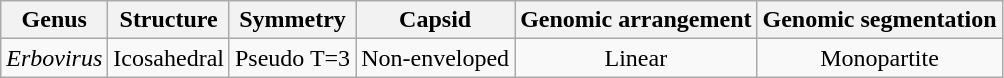<table class="wikitable sortable" style="text-align:center">
<tr>
<th>Genus</th>
<th>Structure</th>
<th>Symmetry</th>
<th>Capsid</th>
<th>Genomic arrangement</th>
<th>Genomic segmentation</th>
</tr>
<tr>
<td><em>Erbovirus</em></td>
<td>Icosahedral</td>
<td>Pseudo T=3</td>
<td>Non-enveloped</td>
<td>Linear</td>
<td>Monopartite</td>
</tr>
</table>
